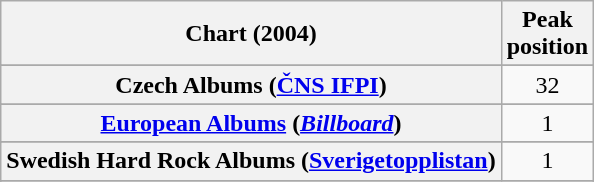<table class="wikitable sortable plainrowheaders" style="text-align:center">
<tr>
<th scope="col">Chart (2004)</th>
<th scope="col">Peak<br>position</th>
</tr>
<tr>
</tr>
<tr>
</tr>
<tr>
</tr>
<tr>
<th scope="row">Czech Albums (<a href='#'>ČNS IFPI</a>)</th>
<td>32</td>
</tr>
<tr>
</tr>
<tr>
<th scope="row"><a href='#'>European Albums</a> (<em><a href='#'>Billboard</a></em>)</th>
<td>1</td>
</tr>
<tr>
</tr>
<tr>
</tr>
<tr>
</tr>
<tr>
</tr>
<tr>
</tr>
<tr>
</tr>
<tr>
</tr>
<tr>
</tr>
<tr>
<th scope="row">Swedish Hard Rock Albums (<a href='#'>Sverigetopplistan</a>)</th>
<td>1</td>
</tr>
<tr>
</tr>
<tr>
</tr>
<tr>
</tr>
<tr>
</tr>
</table>
